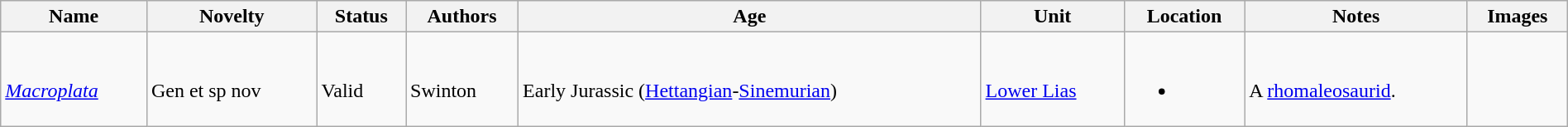<table class="wikitable sortable" align="center" width="100%">
<tr>
<th>Name</th>
<th>Novelty</th>
<th>Status</th>
<th>Authors</th>
<th>Age</th>
<th>Unit</th>
<th>Location</th>
<th>Notes</th>
<th>Images</th>
</tr>
<tr>
<td><br><em><a href='#'>Macroplata</a></em></td>
<td><br>Gen et sp nov</td>
<td><br>Valid</td>
<td><br>Swinton</td>
<td><br>Early Jurassic (<a href='#'>Hettangian</a>-<a href='#'>Sinemurian</a>)</td>
<td><br><a href='#'>Lower Lias</a></td>
<td><br><ul><li></li></ul></td>
<td><br>A <a href='#'>rhomaleosaurid</a>.</td>
<td><br></td>
</tr>
</table>
